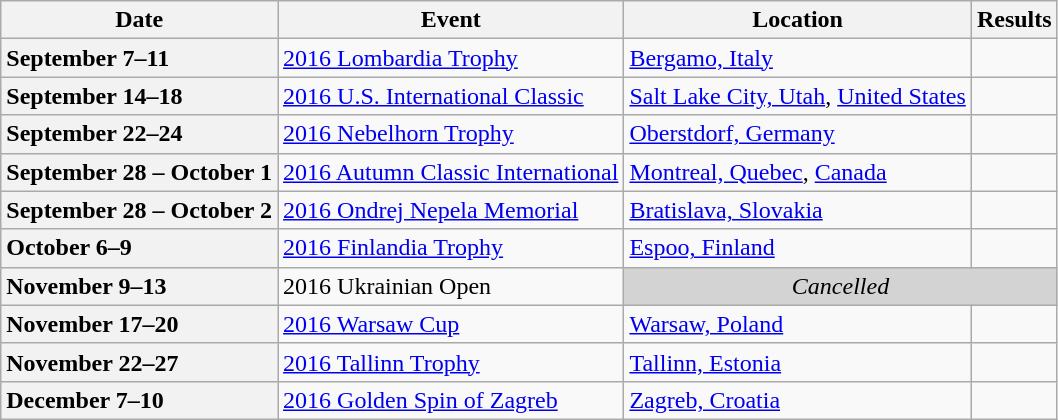<table class="wikitable unsortable" style="text-align:left">
<tr>
<th scope="col">Date</th>
<th scope="col">Event</th>
<th scope="col">Location</th>
<th scope="col">Results</th>
</tr>
<tr>
<th scope="row" style="text-align:left">September 7–11</th>
<td> <a href='#'>2016 Lombardia Trophy</a></td>
<td><a href='#'>Bergamo, Italy</a></td>
<td></td>
</tr>
<tr>
<th scope="row" style="text-align:left">September 14–18</th>
<td> <a href='#'>2016 U.S. International Classic</a></td>
<td><a href='#'>Salt Lake City, Utah</a>, <a href='#'>United States</a></td>
<td></td>
</tr>
<tr>
<th scope="row" style="text-align:left">September 22–24</th>
<td> <a href='#'>2016 Nebelhorn Trophy</a></td>
<td><a href='#'>Oberstdorf, Germany</a></td>
<td></td>
</tr>
<tr>
<th scope="row" style="text-align:left">September 28 – October 1</th>
<td> <a href='#'>2016 Autumn Classic International</a></td>
<td><a href='#'>Montreal, Quebec</a>, <a href='#'>Canada</a></td>
<td></td>
</tr>
<tr>
<th scope="row" style="text-align:left">September 28 – October 2</th>
<td> <a href='#'>2016 Ondrej Nepela Memorial</a></td>
<td><a href='#'>Bratislava, Slovakia</a></td>
<td></td>
</tr>
<tr>
<th scope="row" style="text-align:left">October 6–9</th>
<td> <a href='#'>2016 Finlandia Trophy</a></td>
<td><a href='#'>Espoo, Finland</a></td>
<td></td>
</tr>
<tr>
<th scope="row" style="text-align:left">November 9–13</th>
<td> 2016 Ukrainian Open</td>
<td colspan="2" align="center" bgcolor="lightgray"><em>Cancelled</em></td>
</tr>
<tr>
<th scope="row" style="text-align:left">November 17–20</th>
<td> <a href='#'>2016 Warsaw Cup</a></td>
<td><a href='#'>Warsaw, Poland</a></td>
<td></td>
</tr>
<tr>
<th scope="row" style="text-align:left">November 22–27</th>
<td> <a href='#'>2016 Tallinn Trophy</a></td>
<td><a href='#'>Tallinn, Estonia</a></td>
<td></td>
</tr>
<tr>
<th scope="row" style="text-align:left">December 7–10</th>
<td> <a href='#'>2016 Golden Spin of Zagreb</a></td>
<td><a href='#'>Zagreb, Croatia</a></td>
<td></td>
</tr>
</table>
